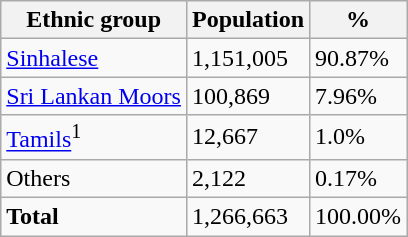<table class="wikitable">
<tr>
<th>Ethnic group</th>
<th>Population</th>
<th>%</th>
</tr>
<tr>
<td><a href='#'>Sinhalese</a></td>
<td>1,151,005</td>
<td>90.87%</td>
</tr>
<tr>
<td><a href='#'>Sri Lankan Moors</a></td>
<td>100,869</td>
<td>7.96%</td>
</tr>
<tr>
<td><a href='#'>Tamils</a><sup>1</sup></td>
<td>12,667</td>
<td>1.0%</td>
</tr>
<tr>
<td>Others</td>
<td>2,122</td>
<td>0.17%</td>
</tr>
<tr>
<td><strong>Total</strong></td>
<td>1,266,663</td>
<td>100.00%</td>
</tr>
</table>
